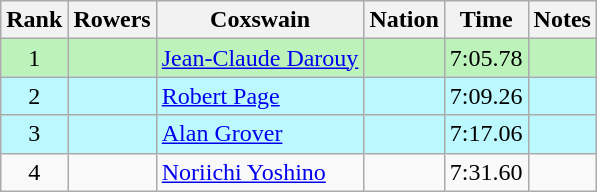<table class="wikitable sortable" style="text-align:center">
<tr>
<th>Rank</th>
<th>Rowers</th>
<th>Coxswain</th>
<th>Nation</th>
<th>Time</th>
<th>Notes</th>
</tr>
<tr bgcolor=bbf3bb>
<td>1</td>
<td align=left></td>
<td align=left><a href='#'>Jean-Claude Darouy</a></td>
<td align=left></td>
<td>7:05.78</td>
<td></td>
</tr>
<tr bgcolor=bbf9ff>
<td>2</td>
<td align=left></td>
<td align=left><a href='#'>Robert Page</a></td>
<td align=left></td>
<td>7:09.26</td>
<td></td>
</tr>
<tr bgcolor=bbf9ff>
<td>3</td>
<td align=left></td>
<td align=left><a href='#'>Alan Grover</a></td>
<td align=left></td>
<td>7:17.06</td>
<td></td>
</tr>
<tr>
<td>4</td>
<td align=left></td>
<td align=left><a href='#'>Noriichi Yoshino</a></td>
<td align=left></td>
<td>7:31.60</td>
<td></td>
</tr>
</table>
